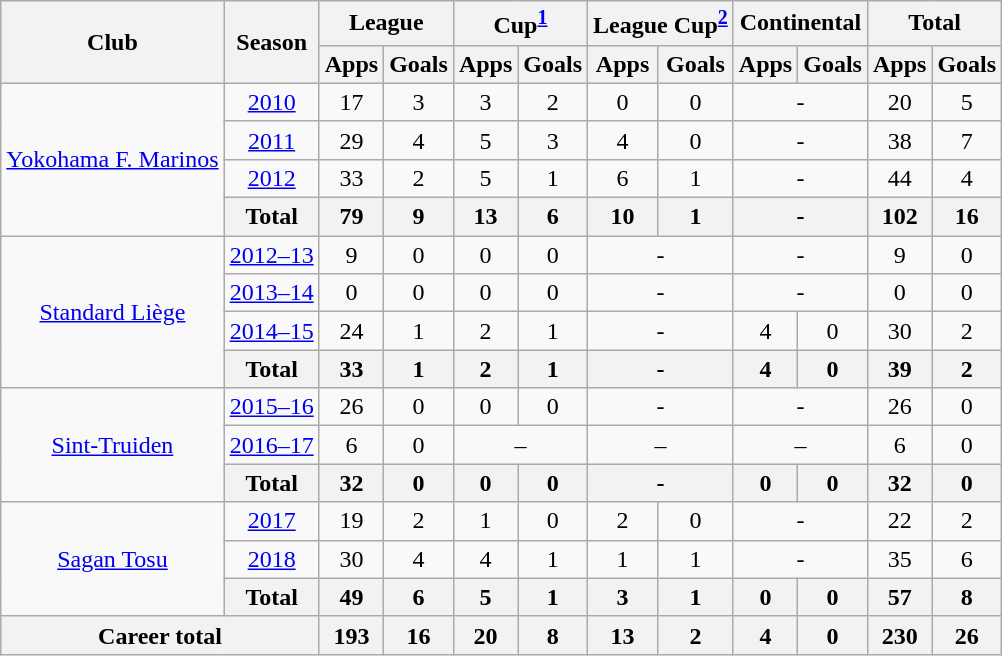<table class="wikitable" style="text-align:center;">
<tr>
<th rowspan="2">Club</th>
<th rowspan="2">Season</th>
<th colspan="2">League</th>
<th colspan="2">Cup<sup><a href='#'>1</a></sup></th>
<th colspan="2">League Cup<sup><a href='#'>2</a></sup></th>
<th colspan="2">Continental</th>
<th colspan="2">Total</th>
</tr>
<tr>
<th>Apps</th>
<th>Goals</th>
<th>Apps</th>
<th>Goals</th>
<th>Apps</th>
<th>Goals</th>
<th>Apps</th>
<th>Goals</th>
<th>Apps</th>
<th>Goals</th>
</tr>
<tr>
<td rowspan="4"><a href='#'>Yokohama F. Marinos</a></td>
<td><a href='#'>2010</a></td>
<td>17</td>
<td>3</td>
<td>3</td>
<td>2</td>
<td>0</td>
<td>0</td>
<td colspan="2">-</td>
<td>20</td>
<td>5</td>
</tr>
<tr>
<td><a href='#'>2011</a></td>
<td>29</td>
<td>4</td>
<td>5</td>
<td>3</td>
<td>4</td>
<td>0</td>
<td colspan="2">-</td>
<td>38</td>
<td>7</td>
</tr>
<tr>
<td><a href='#'>2012</a></td>
<td>33</td>
<td>2</td>
<td>5</td>
<td>1</td>
<td>6</td>
<td>1</td>
<td colspan="2">-</td>
<td>44</td>
<td>4</td>
</tr>
<tr>
<th colspan="1">Total</th>
<th>79</th>
<th>9</th>
<th>13</th>
<th>6</th>
<th>10</th>
<th>1</th>
<th colspan="2">-</th>
<th>102</th>
<th>16</th>
</tr>
<tr>
<td rowspan="4"><a href='#'>Standard Liège</a></td>
<td><a href='#'>2012–13</a></td>
<td>9</td>
<td>0</td>
<td>0</td>
<td>0</td>
<td colspan="2">-</td>
<td colspan="2">-</td>
<td>9</td>
<td>0</td>
</tr>
<tr>
<td><a href='#'>2013–14</a></td>
<td>0</td>
<td>0</td>
<td>0</td>
<td>0</td>
<td colspan="2">-</td>
<td colspan="2">-</td>
<td>0</td>
<td>0</td>
</tr>
<tr>
<td><a href='#'>2014–15</a></td>
<td>24</td>
<td>1</td>
<td>2</td>
<td>1</td>
<td colspan="2">-</td>
<td>4</td>
<td>0</td>
<td>30</td>
<td>2</td>
</tr>
<tr>
<th colspan="1">Total</th>
<th>33</th>
<th>1</th>
<th>2</th>
<th>1</th>
<th colspan="2">-</th>
<th>4</th>
<th>0</th>
<th>39</th>
<th>2</th>
</tr>
<tr>
<td rowspan="3"><a href='#'>Sint-Truiden</a></td>
<td><a href='#'>2015–16</a></td>
<td>26</td>
<td>0</td>
<td>0</td>
<td>0</td>
<td colspan="2">-</td>
<td colspan="2">-</td>
<td>26</td>
<td>0</td>
</tr>
<tr>
<td><a href='#'>2016–17</a></td>
<td>6</td>
<td>0</td>
<td colspan="2">–</td>
<td colspan="2">–</td>
<td colspan="2">–</td>
<td>6</td>
<td>0</td>
</tr>
<tr>
<th colspan="1">Total</th>
<th>32</th>
<th>0</th>
<th>0</th>
<th>0</th>
<th colspan="2">-</th>
<th>0</th>
<th>0</th>
<th>32</th>
<th>0</th>
</tr>
<tr>
<td rowspan="3"><a href='#'>Sagan Tosu</a></td>
<td><a href='#'>2017</a></td>
<td>19</td>
<td>2</td>
<td>1</td>
<td>0</td>
<td>2</td>
<td>0</td>
<td colspan="2">-</td>
<td>22</td>
<td>2</td>
</tr>
<tr>
<td><a href='#'>2018</a></td>
<td>30</td>
<td>4</td>
<td>4</td>
<td>1</td>
<td>1</td>
<td>1</td>
<td colspan="2">-</td>
<td>35</td>
<td>6</td>
</tr>
<tr>
<th colspan="1">Total</th>
<th>49</th>
<th>6</th>
<th>5</th>
<th>1</th>
<th>3</th>
<th>1</th>
<th>0</th>
<th>0</th>
<th>57</th>
<th>8</th>
</tr>
<tr>
<th colspan="2">Career total</th>
<th>193</th>
<th>16</th>
<th>20</th>
<th>8</th>
<th>13</th>
<th>2</th>
<th>4</th>
<th>0</th>
<th>230</th>
<th>26</th>
</tr>
</table>
